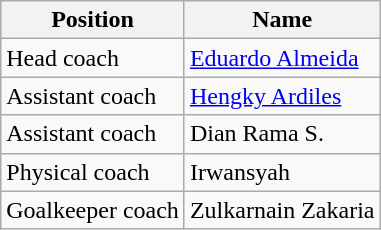<table class="wikitable">
<tr>
<th>Position</th>
<th>Name</th>
</tr>
<tr>
<td>Head coach</td>
<td> <a href='#'>Eduardo Almeida</a></td>
</tr>
<tr>
<td>Assistant coach</td>
<td> <a href='#'>Hengky Ardiles</a></td>
</tr>
<tr>
<td>Assistant coach</td>
<td> Dian Rama S.</td>
</tr>
<tr>
<td>Physical coach</td>
<td> Irwansyah</td>
</tr>
<tr>
<td>Goalkeeper coach</td>
<td> Zulkarnain Zakaria</td>
</tr>
</table>
